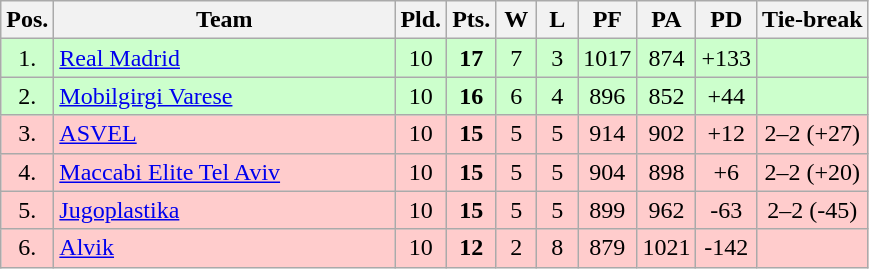<table class="wikitable" style="text-align:center">
<tr>
<th width=15>Pos.</th>
<th width=220>Team</th>
<th width=20>Pld.</th>
<th width=20>Pts.</th>
<th width=20>W</th>
<th width=20>L</th>
<th width=20>PF</th>
<th width=20>PA</th>
<th width=20>PD</th>
<th>Tie-break</th>
</tr>
<tr style="background: #ccffcc;">
<td>1.</td>
<td align=left> <a href='#'>Real Madrid</a></td>
<td>10</td>
<td><strong>17</strong></td>
<td>7</td>
<td>3</td>
<td>1017</td>
<td>874</td>
<td>+133</td>
<td></td>
</tr>
<tr style="background: #ccffcc;">
<td>2.</td>
<td align=left> <a href='#'>Mobilgirgi Varese</a></td>
<td>10</td>
<td><strong>16</strong></td>
<td>6</td>
<td>4</td>
<td>896</td>
<td>852</td>
<td>+44</td>
<td></td>
</tr>
<tr style="background: #ffcccc;">
<td>3.</td>
<td align=left> <a href='#'>ASVEL</a></td>
<td>10</td>
<td><strong>15</strong></td>
<td>5</td>
<td>5</td>
<td>914</td>
<td>902</td>
<td>+12</td>
<td>2–2 (+27)</td>
</tr>
<tr style="background: #ffcccc;">
<td>4.</td>
<td align=left> <a href='#'>Maccabi Elite Tel Aviv</a></td>
<td>10</td>
<td><strong>15</strong></td>
<td>5</td>
<td>5</td>
<td>904</td>
<td>898</td>
<td>+6</td>
<td>2–2 (+20)</td>
</tr>
<tr style="background: #ffcccc;">
<td>5.</td>
<td align=left> <a href='#'>Jugoplastika</a></td>
<td>10</td>
<td><strong>15</strong></td>
<td>5</td>
<td>5</td>
<td>899</td>
<td>962</td>
<td>-63</td>
<td>2–2 (-45)</td>
</tr>
<tr style="background: #ffcccc;">
<td>6.</td>
<td align=left> <a href='#'>Alvik</a></td>
<td>10</td>
<td><strong>12</strong></td>
<td>2</td>
<td>8</td>
<td>879</td>
<td>1021</td>
<td>-142</td>
<td></td>
</tr>
</table>
